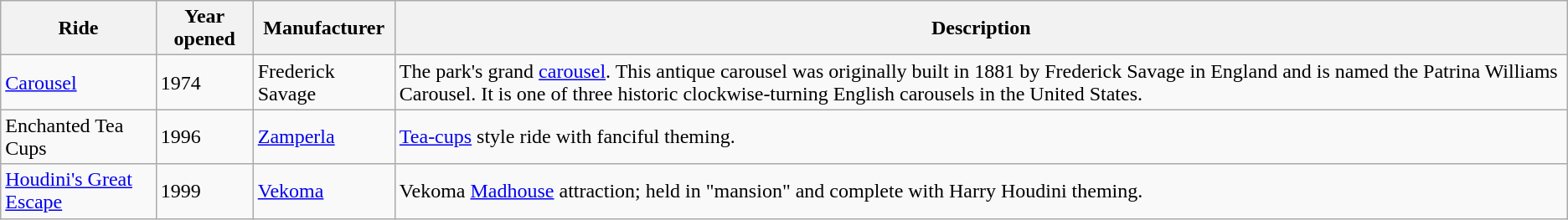<table class="wikitable sortable">
<tr>
<th>Ride</th>
<th>Year opened</th>
<th>Manufacturer</th>
<th>Description</th>
</tr>
<tr>
<td><a href='#'>Carousel</a></td>
<td>1974</td>
<td>Frederick Savage</td>
<td>The park's grand <a href='#'>carousel</a>. This antique carousel was originally built in 1881 by Frederick Savage in England and is named the Patrina Williams Carousel. It is one of three historic clockwise-turning English carousels in the United States.</td>
</tr>
<tr>
<td>Enchanted Tea Cups</td>
<td>1996</td>
<td><a href='#'>Zamperla</a></td>
<td><a href='#'>Tea-cups</a> style ride with fanciful theming.</td>
</tr>
<tr>
<td><a href='#'>Houdini's Great Escape</a></td>
<td>1999</td>
<td><a href='#'>Vekoma</a></td>
<td>Vekoma <a href='#'>Madhouse</a> attraction; held in "mansion" and complete with Harry Houdini theming.</td>
</tr>
</table>
